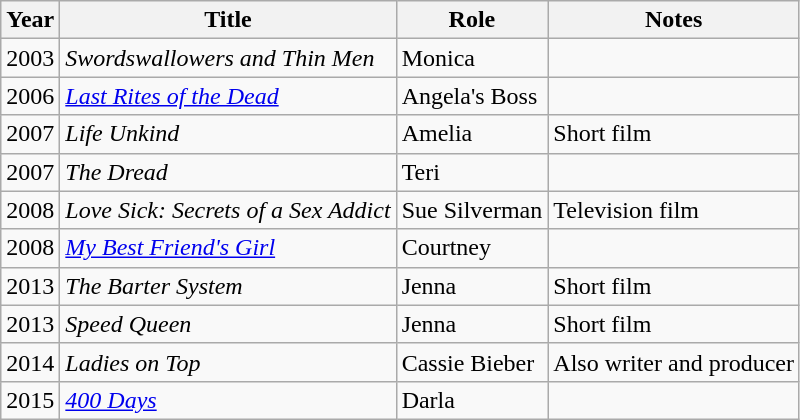<table class="wikitable sortable">
<tr>
<th>Year</th>
<th>Title</th>
<th>Role</th>
<th class="unsortable">Notes</th>
</tr>
<tr>
<td>2003</td>
<td><em>Swordswallowers and Thin Men</em></td>
<td>Monica</td>
<td></td>
</tr>
<tr>
<td>2006</td>
<td><em><a href='#'>Last Rites of the Dead</a></em></td>
<td>Angela's Boss</td>
<td></td>
</tr>
<tr>
<td>2007</td>
<td><em>Life Unkind</em></td>
<td>Amelia</td>
<td>Short film</td>
</tr>
<tr>
<td>2007</td>
<td><em>The Dread</em></td>
<td>Teri</td>
<td></td>
</tr>
<tr>
<td>2008</td>
<td><em>Love Sick: Secrets of a Sex Addict</em></td>
<td>Sue Silverman</td>
<td>Television film</td>
</tr>
<tr>
<td>2008</td>
<td><em><a href='#'>My Best Friend's Girl</a></em></td>
<td>Courtney</td>
<td></td>
</tr>
<tr>
<td>2013</td>
<td><em>The Barter System</em></td>
<td>Jenna</td>
<td>Short film</td>
</tr>
<tr>
<td>2013</td>
<td><em>Speed Queen</em></td>
<td>Jenna</td>
<td>Short film</td>
</tr>
<tr>
<td>2014</td>
<td><em>Ladies on Top</em></td>
<td>Cassie Bieber</td>
<td>Also writer and producer</td>
</tr>
<tr>
<td>2015</td>
<td><em><a href='#'>400 Days</a></em></td>
<td>Darla</td>
<td></td>
</tr>
</table>
